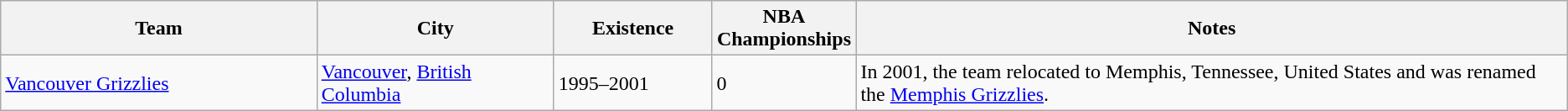<table class="wikitable">
<tr>
<th bgcolor="#DDDDFF" width="20%">Team</th>
<th bgcolor="#DDDDFF" width="15%">City</th>
<th bgcolor="#DDDDFF" width="10%">Existence</th>
<th bgcolor="#DDDDFF" width="5%">NBA Championships</th>
<th bgcolor="#DDDDFF" width="45%">Notes</th>
</tr>
<tr>
<td><a href='#'>Vancouver Grizzlies</a></td>
<td><a href='#'>Vancouver</a>, <a href='#'>British Columbia</a></td>
<td>1995–2001</td>
<td>0</td>
<td>In 2001, the team relocated to Memphis, Tennessee, United States and was renamed the <a href='#'>Memphis Grizzlies</a>.</td>
</tr>
</table>
